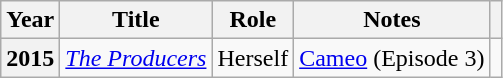<table class="wikitable plainrowheaders">
<tr>
<th scope="col">Year</th>
<th scope="col">Title</th>
<th scope="col">Role</th>
<th scope="col">Notes</th>
<th scope="col" class="unsortable"></th>
</tr>
<tr>
<th scope="row">2015</th>
<td><em><a href='#'>The Producers</a></em></td>
<td>Herself</td>
<td><a href='#'>Cameo</a> (Episode 3)</td>
<td style="text-align:center"></td>
</tr>
</table>
